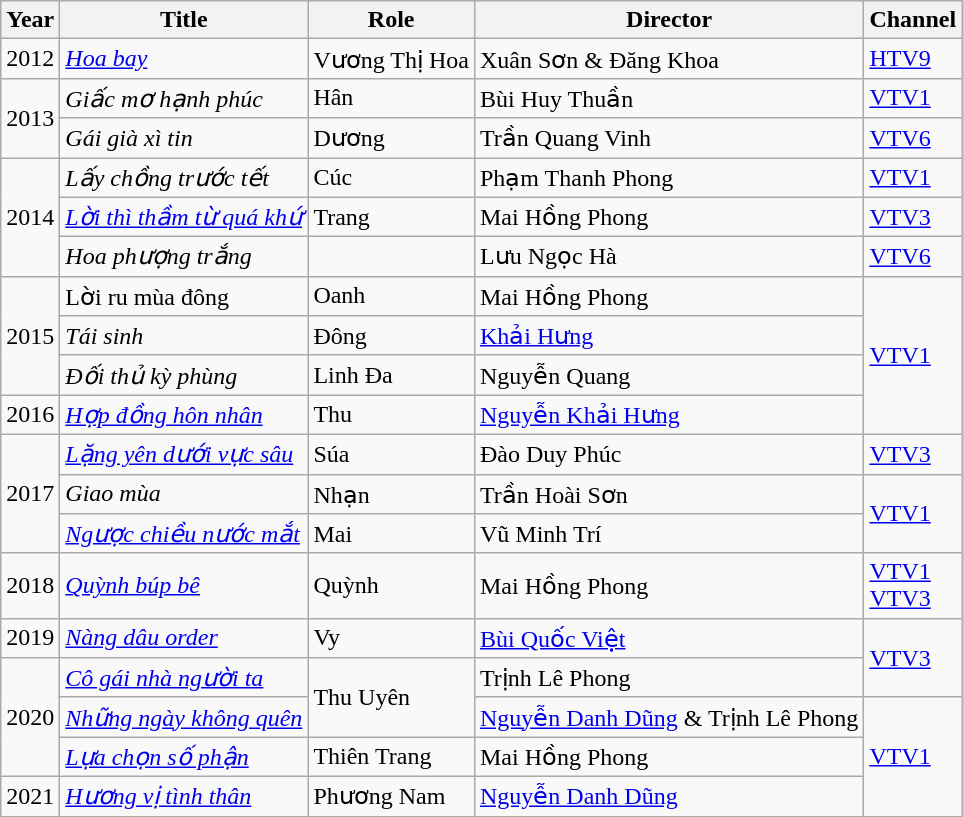<table class="wikitable">
<tr>
<th>Year</th>
<th>Title</th>
<th>Role</th>
<th>Director</th>
<th>Channel</th>
</tr>
<tr>
<td>2012</td>
<td><em><a href='#'>Hoa bay</a></em></td>
<td>Vương Thị Hoa</td>
<td>Xuân Sơn & Đăng Khoa</td>
<td><a href='#'>HTV9</a></td>
</tr>
<tr>
<td rowspan="2">2013</td>
<td><em>Giấc mơ hạnh phúc</em></td>
<td>Hân</td>
<td>Bùi Huy Thuần</td>
<td><a href='#'>VTV1</a></td>
</tr>
<tr>
<td><em>Gái già xì tin</em></td>
<td>Dương</td>
<td>Trần Quang Vinh</td>
<td><a href='#'>VTV6</a></td>
</tr>
<tr>
<td rowspan="3">2014</td>
<td><em>Lấy chồng trước tết</em></td>
<td>Cúc</td>
<td>Phạm Thanh Phong</td>
<td><a href='#'>VTV1</a></td>
</tr>
<tr>
<td><em><a href='#'>Lời thì thầm từ quá khứ</a></em></td>
<td>Trang</td>
<td>Mai Hồng Phong</td>
<td><a href='#'>VTV3</a></td>
</tr>
<tr>
<td><em>Hoa phượng trắng</em></td>
<td></td>
<td>Lưu Ngọc Hà</td>
<td><a href='#'>VTV6</a></td>
</tr>
<tr>
<td rowspan="3">2015</td>
<td>Lời ru mùa đông</td>
<td>Oanh</td>
<td>Mai Hồng Phong</td>
<td rowspan="4"><a href='#'>VTV1</a></td>
</tr>
<tr>
<td><em>Tái sinh</em></td>
<td>Đông</td>
<td><a href='#'>Khải Hưng</a></td>
</tr>
<tr>
<td><em>Đối thủ kỳ phùng</em></td>
<td>Linh Đa</td>
<td>Nguyễn Quang</td>
</tr>
<tr>
<td>2016</td>
<td><em><a href='#'>Hợp đồng hôn nhân</a></em></td>
<td>Thu</td>
<td><a href='#'>Nguyễn Khải Hưng</a></td>
</tr>
<tr>
<td rowspan="3">2017</td>
<td><em><a href='#'>Lặng yên dưới vực sâu</a></em></td>
<td>Súa</td>
<td>Đào Duy Phúc</td>
<td><a href='#'>VTV3</a></td>
</tr>
<tr>
<td><em>Giao mùa</em></td>
<td>Nhạn</td>
<td>Trần Hoài Sơn</td>
<td rowspan="2"><a href='#'>VTV1</a></td>
</tr>
<tr>
<td><em><a href='#'>Ngược chiều nước mắt</a></em></td>
<td>Mai</td>
<td>Vũ Minh Trí</td>
</tr>
<tr>
<td>2018</td>
<td><em><a href='#'>Quỳnh búp bê</a></em></td>
<td>Quỳnh</td>
<td>Mai Hồng Phong</td>
<td><a href='#'>VTV1</a><br><a href='#'>VTV3</a></td>
</tr>
<tr>
<td>2019</td>
<td><em><a href='#'>Nàng dâu order</a></em></td>
<td>Vy</td>
<td><a href='#'>Bùi Quốc Việt</a></td>
<td rowspan="2"><a href='#'>VTV3</a></td>
</tr>
<tr>
<td rowspan="3">2020</td>
<td><em><a href='#'>Cô gái nhà người ta</a></em></td>
<td rowspan="2">Thu Uyên</td>
<td>Trịnh Lê Phong</td>
</tr>
<tr>
<td><em><a href='#'>Những ngày không quên</a></em></td>
<td><a href='#'>Nguyễn Danh Dũng</a> & Trịnh Lê Phong</td>
<td rowspan="3"><a href='#'>VTV1</a></td>
</tr>
<tr>
<td><em><a href='#'>Lựa chọn số phận</a></em></td>
<td>Thiên Trang</td>
<td>Mai Hồng Phong</td>
</tr>
<tr>
<td>2021</td>
<td><em><a href='#'>Hương vị tình thân</a></em></td>
<td>Phương Nam</td>
<td><a href='#'>Nguyễn Danh Dũng</a></td>
</tr>
</table>
